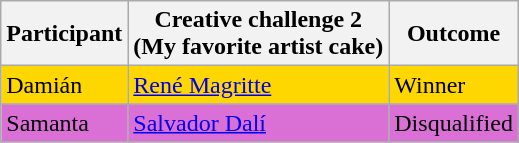<table class="wikitable" text-align:"center">
<tr>
<th>Participant</th>
<th>Creative challenge 2<br>(My favorite artist cake)</th>
<th>Outcome</th>
</tr>
<tr style="background:gold">
<td>Damián</td>
<td><a href='#'>René Magritte</a></td>
<td>Winner</td>
</tr>
<tr style="background:orchid">
<td>Samanta</td>
<td><a href='#'>Salvador Dalí</a></td>
<td>Disqualified</td>
</tr>
</table>
